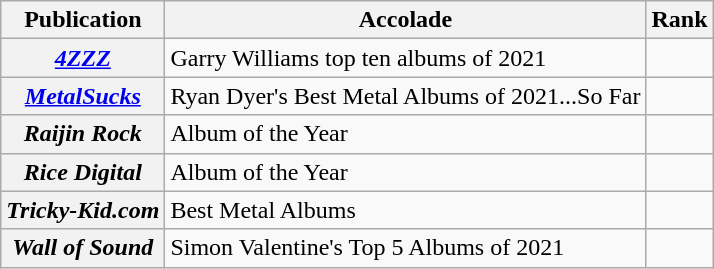<table class="wikitable sortable plainrowheaders">
<tr>
<th>Publication</th>
<th>Accolade</th>
<th>Rank</th>
</tr>
<tr>
<th scope="row"><em><a href='#'>4ZZZ</a></em></th>
<td>Garry Williams top ten albums of 2021</td>
<td></td>
</tr>
<tr>
<th scope="row"><em><a href='#'>MetalSucks</a></em></th>
<td>Ryan Dyer's Best Metal Albums of 2021...So Far</td>
<td></td>
</tr>
<tr>
<th scope="row"><em>Raijin Rock</em></th>
<td>Album of the Year</td>
<td></td>
</tr>
<tr>
<th scope="row"><em>Rice Digital</em></th>
<td>Album of the Year</td>
<td></td>
</tr>
<tr>
<th scope="row"><em>Tricky-Kid.com</em></th>
<td>Best Metal Albums</td>
<td></td>
</tr>
<tr>
<th scope="row"><em>Wall of Sound</em></th>
<td>Simon Valentine's Top 5 Albums of 2021</td>
<td></td>
</tr>
</table>
